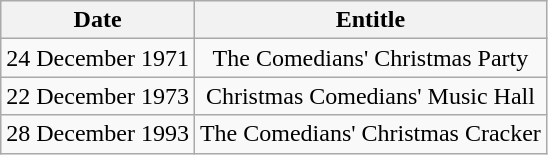<table class="wikitable" style="text-align:center;">
<tr>
<th>Date</th>
<th>Entitle</th>
</tr>
<tr>
<td>24 December 1971</td>
<td>The Comedians' Christmas Party</td>
</tr>
<tr>
<td>22 December 1973</td>
<td>Christmas Comedians' Music Hall</td>
</tr>
<tr>
<td>28 December 1993</td>
<td>The Comedians' Christmas Cracker</td>
</tr>
</table>
